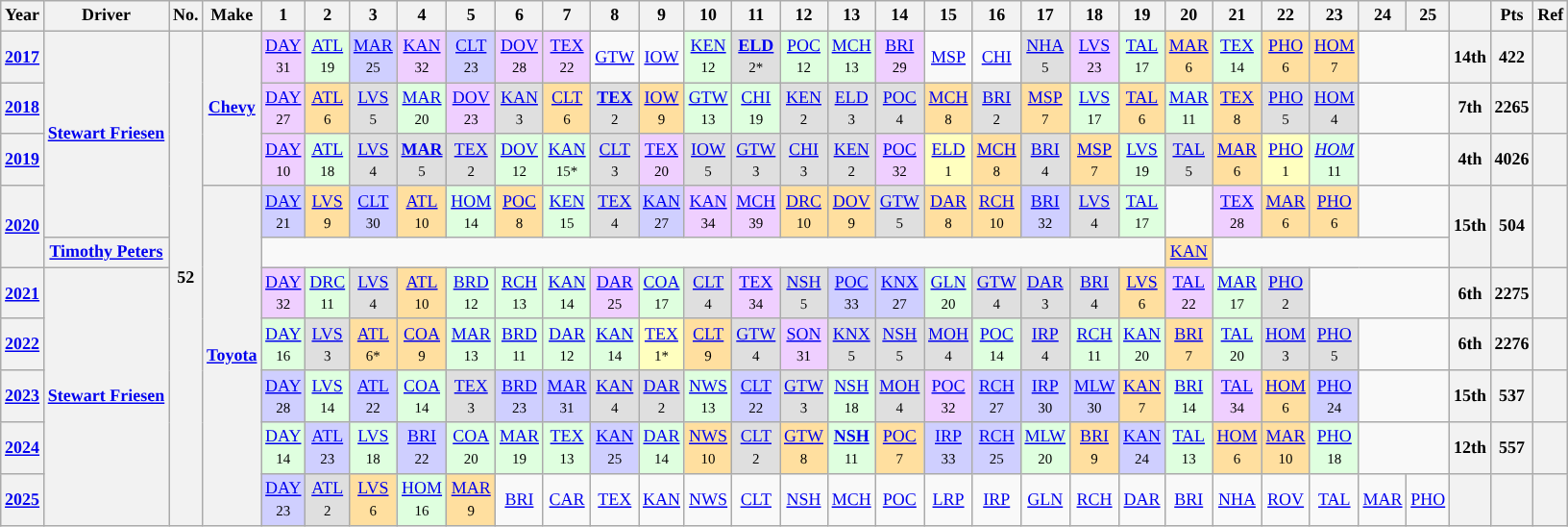<table class="wikitable" style="text-align:center; font-size:75%">
<tr>
<th>Year</th>
<th>Driver</th>
<th>No.</th>
<th>Make</th>
<th>1</th>
<th>2</th>
<th>3</th>
<th>4</th>
<th>5</th>
<th>6</th>
<th>7</th>
<th>8</th>
<th>9</th>
<th>10</th>
<th>11</th>
<th>12</th>
<th>13</th>
<th>14</th>
<th>15</th>
<th>16</th>
<th>17</th>
<th>18</th>
<th>19</th>
<th>20</th>
<th>21</th>
<th>22</th>
<th>23</th>
<th>24</th>
<th>25</th>
<th></th>
<th>Pts</th>
<th>Ref</th>
</tr>
<tr>
<th><a href='#'>2017</a></th>
<th rowspan="4"><a href='#'>Stewart Friesen</a></th>
<th rowspan="10">52</th>
<th rowspan="3"><a href='#'>Chevy</a></th>
<td style="background:#EFCFFF;"><a href='#'>DAY</a><br><small>31</small></td>
<td style="background:#DFFFDF;"><a href='#'>ATL</a><br><small>19</small></td>
<td style="background:#CFCFFF;"><a href='#'>MAR</a><br><small>25</small></td>
<td style="background:#EFCFFF;"><a href='#'>KAN</a><br><small>32</small></td>
<td style="background:#CFCFFF;"><a href='#'>CLT</a><br><small>23</small></td>
<td style="background:#EFCFFF;"><a href='#'>DOV</a><br><small>28</small></td>
<td style="background:#EFCFFF;"><a href='#'>TEX</a><br><small>22</small></td>
<td><a href='#'>GTW</a></td>
<td><a href='#'>IOW</a></td>
<td style="background:#DFFFDF;"><a href='#'>KEN</a><br><small>12</small></td>
<td style="background:#DFDFDF;"><strong><a href='#'>ELD</a></strong><br><small>2*</small></td>
<td style="background:#DFFFDF;"><a href='#'>POC</a><br><small>12</small></td>
<td style="background:#DFFFDF;"><a href='#'>MCH</a><br><small>13</small></td>
<td style="background:#EFCFFF;"><a href='#'>BRI</a><br><small>29</small></td>
<td><a href='#'>MSP</a></td>
<td><a href='#'>CHI</a></td>
<td style="background:#DFDFDF;"><a href='#'>NHA</a><br><small>5</small></td>
<td style="background:#EFCFFF;"><a href='#'>LVS</a><br><small>23</small></td>
<td style="background:#DFFFDF;"><a href='#'>TAL</a><br><small>17</small></td>
<td style="background:#FFDF9F;"><a href='#'>MAR</a><br><small>6</small></td>
<td style="background:#DFFFDF;"><a href='#'>TEX</a><br><small>14</small></td>
<td style="background:#FFDF9F;"><a href='#'>PHO</a><br><small>6</small></td>
<td style="background:#FFDF9F;"><a href='#'>HOM</a><br><small>7</small></td>
<td colspan="2"></td>
<th>14th</th>
<th>422</th>
<th></th>
</tr>
<tr>
<th><a href='#'>2018</a></th>
<td style="background:#EFCFFF;"><a href='#'>DAY</a><br><small>27</small></td>
<td style="background:#FFDF9F;"><a href='#'>ATL</a><br><small>6</small></td>
<td style="background:#DFDFDF;"><a href='#'>LVS</a><br><small>5</small></td>
<td style="background:#DFFFDF;"><a href='#'>MAR</a><br><small>20</small></td>
<td style="background:#EFCFFF;"><a href='#'>DOV</a><br><small>23</small></td>
<td style="background:#DFDFDF;"><a href='#'>KAN</a><br><small>3</small></td>
<td style="background:#FFDF9F;"><a href='#'>CLT</a><br><small>6</small></td>
<td style="background:#DFDFDF;"><strong><a href='#'>TEX</a></strong><br><small>2</small></td>
<td style="background:#FFDF9F;"><a href='#'>IOW</a><br><small>9</small></td>
<td style="background:#DFFFDF;"><a href='#'>GTW</a><br><small>13</small></td>
<td style="background:#DFFFDF;"><a href='#'>CHI</a><br><small>19</small></td>
<td style="background:#DFDFDF;"><a href='#'>KEN</a><br><small>2</small></td>
<td style="background:#DFDFDF;"><a href='#'>ELD</a><br><small>3</small></td>
<td style="background:#DFDFDF;"><a href='#'>POC</a><br><small>4</small></td>
<td style="background:#FFDF9F;"><a href='#'>MCH</a><br><small>8</small></td>
<td style="background:#DFDFDF;"><a href='#'>BRI</a><br><small>2</small></td>
<td style="background:#FFDF9F;"><a href='#'>MSP</a><br><small>7</small></td>
<td style="background:#DFFFDF;"><a href='#'>LVS</a><br><small>17</small></td>
<td style="background:#FFDF9F;"><a href='#'>TAL</a><br><small>6</small></td>
<td style="background:#DFFFDF;"><a href='#'>MAR</a><br><small>11</small></td>
<td style="background:#FFDF9F;"><a href='#'>TEX</a><br><small>8</small></td>
<td style="background:#DFDFDF;"><a href='#'>PHO</a><br><small>5</small></td>
<td style="background:#DFDFDF;"><a href='#'>HOM</a><br><small>4</small></td>
<td colspan="2"></td>
<th>7th</th>
<th>2265</th>
<th></th>
</tr>
<tr>
<th><a href='#'>2019</a></th>
<td style="background:#EFCFFF;"><a href='#'>DAY</a><br><small>10</small></td>
<td style="background:#DFFFDF;"><a href='#'>ATL</a><br><small>18</small></td>
<td style="background:#DFDFDF;"><a href='#'>LVS</a><br><small>4</small></td>
<td style="background:#DFDFDF;"><strong><a href='#'>MAR</a></strong><br><small>5</small></td>
<td style="background:#DFDFDF;"><a href='#'>TEX</a><br><small>2</small></td>
<td style="background:#DFFFDF;"><a href='#'>DOV</a><br><small>12</small></td>
<td style="background:#DFFFDF;"><a href='#'>KAN</a><br><small>15*</small></td>
<td style="background:#DFDFDF;"><a href='#'>CLT</a><br><small>3</small></td>
<td style="background:#EFCFFF;"><a href='#'>TEX</a><br><small>20</small></td>
<td style="background:#DFDFDF;"><a href='#'>IOW</a><br><small>5</small></td>
<td style="background:#DFDFDF;"><a href='#'>GTW</a><br><small>3</small></td>
<td style="background:#DFDFDF;"><a href='#'>CHI</a><br><small>3</small></td>
<td style="background:#DFDFDF;"><a href='#'>KEN</a><br><small>2</small></td>
<td style="background:#EFCFFF;"><a href='#'>POC</a><br><small>32</small></td>
<td style="background:#FFFFBF;"><a href='#'>ELD</a><br><small>1</small></td>
<td style="background:#FFDF9F;"><a href='#'>MCH</a><br><small>8</small></td>
<td style="background:#DFDFDF;"><a href='#'>BRI</a><br><small>4</small></td>
<td style="background:#FFDF9F;"><a href='#'>MSP</a><br><small>7</small></td>
<td style="background:#DFFFDF;"><a href='#'>LVS</a><br><small>19</small></td>
<td style="background:#DFDFDF;"><a href='#'>TAL</a><br><small>5</small></td>
<td style="background:#FFDF9F;"><a href='#'>MAR</a><br><small>6</small></td>
<td style="background:#FFFFBF;"><a href='#'>PHO</a><br><small>1</small></td>
<td style="background:#DFFFDF;"><em><a href='#'>HOM</a></em><br><small>11</small></td>
<td colspan="2"></td>
<th>4th</th>
<th>4026</th>
<th></th>
</tr>
<tr>
<th rowspan=2><a href='#'>2020</a></th>
<th rowspan="7"><a href='#'>Toyota</a></th>
<td style="background:#CFCFFF;"><a href='#'>DAY</a><br><small>21</small></td>
<td style="background:#FFDF9F;"><a href='#'>LVS</a><br><small>9</small></td>
<td style="background:#CFCFFF;"><a href='#'>CLT</a><br><small>30</small></td>
<td style="background:#FFDF9F;"><a href='#'>ATL</a><br><small>10</small></td>
<td style="background:#DFFFDF;"><a href='#'>HOM</a><br><small>14</small></td>
<td style="background:#FFDF9F;"><a href='#'>POC</a><br><small>8</small></td>
<td style="background:#DFFFDF;"><a href='#'>KEN</a><br><small>15</small></td>
<td style="background:#DFDFDF;"><a href='#'>TEX</a><br><small>4</small></td>
<td style="background:#CFCFFF;"><a href='#'>KAN</a><br><small>27</small></td>
<td style="background:#EFCFFF;"><a href='#'>KAN</a><br><small>34</small></td>
<td style="background:#EFCFFF;"><a href='#'>MCH</a><br><small>39</small></td>
<td style="background:#FFDF9F;"><a href='#'>DRC</a><br><small>10</small></td>
<td style="background:#FFDF9F;"><a href='#'>DOV</a><br><small>9</small></td>
<td style="background:#DFDFDF;"><a href='#'>GTW</a><br><small>5</small></td>
<td style="background:#FFDF9F;"><a href='#'>DAR</a><br><small>8</small></td>
<td style="background:#FFDF9F;"><a href='#'>RCH</a><br><small>10</small></td>
<td style="background:#CFCFFF;"><a href='#'>BRI</a><br><small>32</small></td>
<td style="background:#DFDFDF;"><a href='#'>LVS</a><br><small>4</small></td>
<td style="background:#DFFFDF;"><a href='#'>TAL</a><br><small>17</small></td>
<td></td>
<td style="background:#EFCFFF;"><a href='#'>TEX</a><br><small>28</small></td>
<td style="background:#FFDF9F;"><a href='#'>MAR</a><br><small>6</small></td>
<td style="background:#FFDF9F;"><a href='#'>PHO</a><br><small>6</small></td>
<td colspan="2"></td>
<th rowspan=2>15th</th>
<th rowspan=2>504</th>
<th rowspan=2></th>
</tr>
<tr>
<th><a href='#'>Timothy Peters</a></th>
<td colspan=19></td>
<td style="background:#FFDF9F;"><a href='#'>KAN</a><br></td>
<td colspan=5></td>
</tr>
<tr>
<th><a href='#'>2021</a></th>
<th rowspan="5"><a href='#'>Stewart Friesen</a></th>
<td style="background:#EFCFFF;"><a href='#'>DAY</a><br><small>32</small></td>
<td style="background:#DFFFDF;"><a href='#'>DRC</a><br><small>11</small></td>
<td style="background:#DFDFDF;"><a href='#'>LVS</a><br><small>4</small></td>
<td style="background:#FFDF9F;"><a href='#'>ATL</a><br><small>10</small></td>
<td style="background:#DFFFDF;"><a href='#'>BRD</a><br><small>12</small></td>
<td style="background:#DFFFDF;"><a href='#'>RCH</a><br><small>13</small></td>
<td style="background:#DFFFDF;"><a href='#'>KAN</a><br><small>14</small></td>
<td style="background:#EFCFFF;"><a href='#'>DAR</a><br><small>25</small></td>
<td style="background:#DFFFDF;"><a href='#'>COA</a><br><small>17</small></td>
<td style="background:#DFDFDF;"><a href='#'>CLT</a><br><small>4</small></td>
<td style="background:#EFCFFF;"><a href='#'>TEX</a><br><small>34</small></td>
<td style="background:#DFDFDF;"><a href='#'>NSH</a><br><small>5</small></td>
<td style="background:#CFCFFF;"><a href='#'>POC</a><br><small>33</small></td>
<td style="background:#CFCFFF;"><a href='#'>KNX</a><br><small>27</small></td>
<td style="background:#DFFFDF;"><a href='#'>GLN</a><br><small>20</small></td>
<td style="background:#DFDFDF;"><a href='#'>GTW</a><br><small>4</small></td>
<td style="background:#DFDFDF;"><a href='#'>DAR</a><br><small>3</small></td>
<td style="background:#DFDFDF;"><a href='#'>BRI</a><br><small>4</small></td>
<td style="background:#FFDF9F;"><a href='#'>LVS</a><br><small>6</small></td>
<td style="background:#EFCFFF;"><a href='#'>TAL</a><br><small>22</small></td>
<td style="background:#DFFFDF;"><a href='#'>MAR</a><br><small>17</small></td>
<td style="background:#DFDFDF;"><a href='#'>PHO</a><br><small>2</small></td>
<td colspan="3"></td>
<th>6th</th>
<th>2275</th>
<th></th>
</tr>
<tr>
<th><a href='#'>2022</a></th>
<td style="background:#DFFFDF;"><a href='#'>DAY</a><br><small>16</small></td>
<td style="background:#DFDFDF;"><a href='#'>LVS</a><br><small>3</small></td>
<td style="background:#FFDF9F;"><a href='#'>ATL</a><br><small>6*</small></td>
<td style="background:#FFDF9F;"><a href='#'>COA</a><br><small>9</small></td>
<td style="background:#DFFFDF;"><a href='#'>MAR</a><br><small>13</small></td>
<td style="background:#DFFFDF;"><a href='#'>BRD</a><br><small>11</small></td>
<td style="background:#DFFFDF;"><a href='#'>DAR</a><br><small>12</small></td>
<td style="background:#DFFFDF;"><a href='#'>KAN</a><br><small>14</small></td>
<td style="background:#FFFFBF;"><a href='#'>TEX</a><br><small>1*</small></td>
<td style="background:#FFDF9F;"><a href='#'>CLT</a><br><small>9</small></td>
<td style="background:#DFDFDF;"><a href='#'>GTW</a><br><small>4</small></td>
<td style="background:#EFCFFF;"><a href='#'>SON</a><br><small>31</small></td>
<td style="background:#DFDFDF;"><a href='#'>KNX</a><br><small>5</small></td>
<td style="background:#DFDFDF;"><a href='#'>NSH</a><br><small>5</small></td>
<td style="background:#DFDFDF;"><a href='#'>MOH</a><br><small>4</small></td>
<td style="background:#DFFFDF;"><a href='#'>POC</a><br><small>14</small></td>
<td style="background:#DFDFDF;"><a href='#'>IRP</a><br><small>4</small></td>
<td style="background:#DFFFDF;"><a href='#'>RCH</a><br><small>11</small></td>
<td style="background:#DFFFDF;"><a href='#'>KAN</a><br><small>20</small></td>
<td style="background:#FFDF9F;"><a href='#'>BRI</a><br><small>7</small></td>
<td style="background:#DFFFDF;"><a href='#'>TAL</a> <br><small>20</small></td>
<td style="background:#DFDFDF;"><a href='#'>HOM</a> <br><small>3</small></td>
<td style="background:#DFDFDF;"><a href='#'>PHO</a> <br><small>5</small></td>
<td colspan="2"></td>
<th>6th</th>
<th>2276</th>
<th></th>
</tr>
<tr>
<th><a href='#'>2023</a></th>
<td style="background:#CFCFFF;"><a href='#'>DAY</a><br><small>28</small></td>
<td style="background:#DFFFDF;"><a href='#'>LVS</a><br><small>14</small></td>
<td style="background:#CFCFFF;"><a href='#'>ATL</a><br><small>22</small></td>
<td style="background:#DFFFDF;"><a href='#'>COA</a><br><small>14</small></td>
<td style="background:#DFDFDF;"><a href='#'>TEX</a><br><small>3</small></td>
<td style="background:#CFCFFF;"><a href='#'>BRD</a><br><small>23</small></td>
<td style="background:#CFCFFF;"><a href='#'>MAR</a><br><small>31</small></td>
<td style="background:#DFDFDF;"><a href='#'>KAN</a><br><small>4</small></td>
<td style="background:#DFDFDF;"><a href='#'>DAR</a><br><small>2</small></td>
<td style="background:#DFFFDF;"><a href='#'>NWS</a><br><small>13</small></td>
<td style="background:#CFCFFF;"><a href='#'>CLT</a><br><small>22</small></td>
<td style="background:#DFDFDF;"><a href='#'>GTW</a><br><small>3</small></td>
<td style="background:#DFFFDF;"><a href='#'>NSH</a><br><small>18</small></td>
<td style="background:#DFDFDF;"><a href='#'>MOH</a><br><small>4</small></td>
<td style="background:#EFCFFF;"><a href='#'>POC</a><br><small>32</small></td>
<td style="background:#CFCFFF;"><a href='#'>RCH</a><br><small>27</small></td>
<td style="background:#CFCFFF;"><a href='#'>IRP</a><br><small>30</small></td>
<td style="background:#CFCFFF;"><a href='#'>MLW</a><br><small>30</small></td>
<td style="background:#FFDF9F;"><a href='#'>KAN</a><br><small>7</small></td>
<td style="background:#DFFFDF;"><a href='#'>BRI</a><br><small>14</small></td>
<td style="background:#EFCFFF;"><a href='#'>TAL</a><br><small>34</small></td>
<td style="background:#FFDF9F;"><a href='#'>HOM</a><br><small>6</small></td>
<td style="background:#CFCFFF;"><a href='#'>PHO</a><br><small>24</small></td>
<td colspan="2"></td>
<th>15th</th>
<th>537</th>
<th></th>
</tr>
<tr>
<th><a href='#'>2024</a></th>
<td style="background:#DFFFDF;"><a href='#'>DAY</a><br><small>14</small></td>
<td style="background:#CFCFFF;"><a href='#'>ATL</a><br><small>23</small></td>
<td style="background:#DFFFDF;"><a href='#'>LVS</a><br><small>18</small></td>
<td style="background:#CFCFFF;"><a href='#'>BRI</a><br><small>22</small></td>
<td style="background:#DFFFDF;"><a href='#'>COA</a><br><small>20</small></td>
<td style="background:#DFFFDF;"><a href='#'>MAR</a><br><small>19</small></td>
<td style="background:#DFFFDF;"><a href='#'>TEX</a><br><small>13</small></td>
<td style="background:#CFCFFF;"><a href='#'>KAN</a><br><small>25</small></td>
<td style="background:#DFFFDF;"><a href='#'>DAR</a><br><small>14</small></td>
<td style="background:#FFDF9F;"><a href='#'>NWS</a><br><small>10</small></td>
<td style="background:#DFDFDF;"><a href='#'>CLT</a><br><small>2</small></td>
<td style="background:#FFDF9F;"><a href='#'>GTW</a><br><small>8</small></td>
<td style="background:#DFFFDF;"><strong><a href='#'>NSH</a></strong><br><small>11</small></td>
<td style="background:#FFDF9F;"><a href='#'>POC</a><br><small>7</small></td>
<td style="background:#CFCFFF;"><a href='#'>IRP</a><br><small>33</small></td>
<td style="background:#CFCFFF;"><a href='#'>RCH</a><br><small>25</small></td>
<td style="background:#DFFFDF;"><a href='#'>MLW</a><br><small>20</small></td>
<td style="background:#FFDF9F;"><a href='#'>BRI</a><br><small>9</small></td>
<td style="background:#CFCFFF;"><a href='#'>KAN</a><br><small>24</small></td>
<td style="background:#DFFFDF;"><a href='#'>TAL</a><br><small>13</small></td>
<td style="background:#FFDF9F;"><a href='#'>HOM</a><br><small>6</small></td>
<td style="background:#FFDF9F;"><a href='#'>MAR</a><br><small>10</small></td>
<td style="background:#DFFFDF;"><a href='#'>PHO</a><br><small>18</small></td>
<td colspan="2"></td>
<th>12th</th>
<th>557</th>
<th></th>
</tr>
<tr>
<th><a href='#'>2025</a></th>
<td style="background:#CFCFFF;"><a href='#'>DAY</a><br><small>23</small></td>
<td style="background:#DFDFDF;"><a href='#'>ATL</a><br><small>2</small></td>
<td style="background:#FFDF9F;"><a href='#'>LVS</a><br><small>6</small></td>
<td style="background:#DFFFDF;"><a href='#'>HOM</a><br><small>16</small></td>
<td style="background:#FFDF9F;"><a href='#'>MAR</a><br><small>9</small></td>
<td><a href='#'>BRI</a></td>
<td><a href='#'>CAR</a></td>
<td><a href='#'>TEX</a></td>
<td><a href='#'>KAN</a></td>
<td><a href='#'>NWS</a></td>
<td><a href='#'>CLT</a></td>
<td><a href='#'>NSH</a></td>
<td><a href='#'>MCH</a></td>
<td><a href='#'>POC</a></td>
<td><a href='#'>LRP</a></td>
<td><a href='#'>IRP</a></td>
<td><a href='#'>GLN</a></td>
<td><a href='#'>RCH</a></td>
<td><a href='#'>DAR</a></td>
<td><a href='#'>BRI</a></td>
<td><a href='#'>NHA</a></td>
<td><a href='#'>ROV</a></td>
<td><a href='#'>TAL</a></td>
<td><a href='#'>MAR</a></td>
<td><a href='#'>PHO</a></td>
<th></th>
<th></th>
<th></th>
</tr>
</table>
